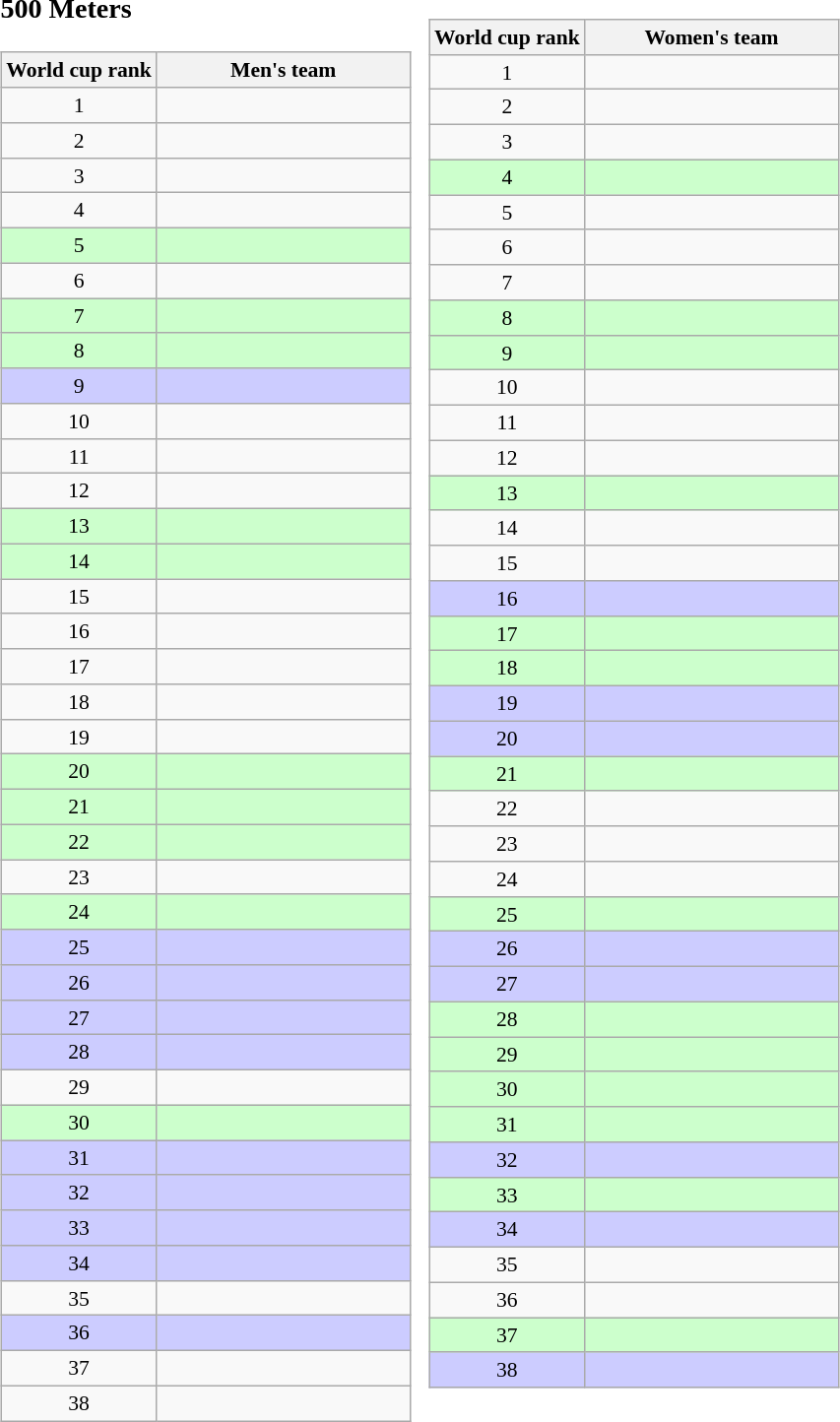<table border="0" cellspacing="10">
<tr>
<td><br><h3>500 Meters</h3><table class="wikitable sortable"  style="font-size:90%; text-align:center;margin: 1em auto 1em auto ">
<tr>
<th>World cup rank</th>
<th width=165>Men's team</th>
</tr>
<tr>
<td>1</td>
<td align=left></td>
</tr>
<tr>
<td>2</td>
<td align=left></td>
</tr>
<tr>
<td>3</td>
<td align=left></td>
</tr>
<tr>
<td>4</td>
<td align=left></td>
</tr>
<tr style="background: #ccffcc;">
<td>5</td>
<td align=left></td>
</tr>
<tr>
<td>6</td>
<td align=left></td>
</tr>
<tr style="background: #ccffcc;">
<td>7</td>
<td align=left></td>
</tr>
<tr style="background: #ccffcc;">
<td>8</td>
<td align=left></td>
</tr>
<tr style="background: #ccccff;">
<td>9</td>
<td align=left></td>
</tr>
<tr>
<td>10</td>
<td align=left></td>
</tr>
<tr>
<td>11</td>
<td align=left></td>
</tr>
<tr>
<td>12</td>
<td align=left></td>
</tr>
<tr style="background: #ccffcc;">
<td>13</td>
<td align=left></td>
</tr>
<tr style="background: #ccffcc;">
<td>14</td>
<td align=left></td>
</tr>
<tr>
<td>15</td>
<td align=left></td>
</tr>
<tr>
<td>16</td>
<td align=left></td>
</tr>
<tr>
<td>17</td>
<td align=left></td>
</tr>
<tr>
<td>18</td>
<td align=left></td>
</tr>
<tr>
<td>19</td>
<td align=left></td>
</tr>
<tr style="background: #ccffcc;">
<td>20</td>
<td align=left></td>
</tr>
<tr style="background: #ccffcc;">
<td>21</td>
<td align=left></td>
</tr>
<tr style="background: #ccffcc;">
<td>22</td>
<td align=left></td>
</tr>
<tr>
<td>23</td>
<td align=left></td>
</tr>
<tr style="background: #ccffcc;">
<td>24</td>
<td align=left></td>
</tr>
<tr style="background: #ccccff;">
<td>25</td>
<td align=left></td>
</tr>
<tr style="background: #ccccff;">
<td>26</td>
<td align=left></td>
</tr>
<tr style="background: #ccccff;">
<td>27</td>
<td align=left></td>
</tr>
<tr style="background: #ccccff;">
<td>28</td>
<td align=left></td>
</tr>
<tr>
<td>29</td>
<td align=left></td>
</tr>
<tr style="background: #ccffcc;">
<td>30</td>
<td align=left></td>
</tr>
<tr style="background: #ccccff;">
<td>31</td>
<td align=left></td>
</tr>
<tr style="background: #ccccff;">
<td>32</td>
<td align=left></td>
</tr>
<tr style="background: #ccccff;">
<td>33</td>
<td align=left></td>
</tr>
<tr style="background: #ccccff;">
<td>34</td>
<td align=left></td>
</tr>
<tr>
<td>35</td>
<td align=left></td>
</tr>
<tr style="background: #ccccff;">
<td>36</td>
<td align=left></td>
</tr>
<tr>
<td>37</td>
<td align=left></td>
</tr>
<tr>
<td>38</td>
<td align=left></td>
</tr>
</table>
</td>
<td><br><table class="wikitable sortable" style="font-size:90%; text-align:center;margin: 1em auto 1em auto ">
<tr>
<th>World cup rank</th>
<th width=165>Women's team</th>
</tr>
<tr>
<td>1</td>
<td align=left></td>
</tr>
<tr>
<td>2</td>
<td align=left></td>
</tr>
<tr>
<td>3</td>
<td align=left></td>
</tr>
<tr style="background: #ccffcc;">
<td>4</td>
<td align=left></td>
</tr>
<tr>
<td>5</td>
<td align=left></td>
</tr>
<tr>
<td>6</td>
<td align=left></td>
</tr>
<tr>
<td>7</td>
<td align=left></td>
</tr>
<tr style="background: #ccffcc;">
<td>8</td>
<td align=left></td>
</tr>
<tr style="background: #ccffcc;">
<td>9</td>
<td align=left></td>
</tr>
<tr>
<td>10</td>
<td align=left></td>
</tr>
<tr>
<td>11</td>
<td align=left></td>
</tr>
<tr>
<td>12</td>
<td align=left></td>
</tr>
<tr style="background: #ccffcc;">
<td>13</td>
<td align=left></td>
</tr>
<tr>
<td>14</td>
<td align=left></td>
</tr>
<tr>
<td>15</td>
<td align=left></td>
</tr>
<tr style="background: #ccccff;">
<td>16</td>
<td align=left></td>
</tr>
<tr style="background: #ccffcc;">
<td>17</td>
<td align=left></td>
</tr>
<tr style="background: #ccffcc;">
<td>18</td>
<td align=left></td>
</tr>
<tr style="background: #ccccff;">
<td>19</td>
<td align=left></td>
</tr>
<tr style="background: #ccccff;">
<td>20</td>
<td align=left></td>
</tr>
<tr style="background: #ccffcc;">
<td>21</td>
<td align=left></td>
</tr>
<tr>
<td>22</td>
<td align=left></td>
</tr>
<tr>
<td>23</td>
<td align=left></td>
</tr>
<tr>
<td>24</td>
<td align=left></td>
</tr>
<tr style="background: #ccffcc;">
<td>25</td>
<td align=left></td>
</tr>
<tr style="background: #ccccff;">
<td>26</td>
<td align=left></td>
</tr>
<tr style="background: #ccccff;">
<td>27</td>
<td align=left></td>
</tr>
<tr style="background: #ccffcc;">
<td>28</td>
<td align=left></td>
</tr>
<tr style="background: #ccffcc;">
<td>29</td>
<td align=left></td>
</tr>
<tr style="background: #ccffcc;">
<td>30</td>
<td align=left></td>
</tr>
<tr style="background: #ccffcc;">
<td>31</td>
<td align=left></td>
</tr>
<tr style="background: #ccccff;">
<td>32</td>
<td align=left></td>
</tr>
<tr style="background: #ccffcc;">
<td>33</td>
<td align=left></td>
</tr>
<tr style="background: #ccccff;">
<td>34</td>
<td align=left></td>
</tr>
<tr>
<td>35</td>
<td align=left></td>
</tr>
<tr>
<td>36</td>
<td align=left></td>
</tr>
<tr style="background: #ccffcc;">
<td>37</td>
<td align=left></td>
</tr>
<tr style="background: #ccccff;">
<td>38</td>
<td align=left></td>
</tr>
</table>
</td>
</tr>
<tr>
<td></td>
</tr>
</table>
